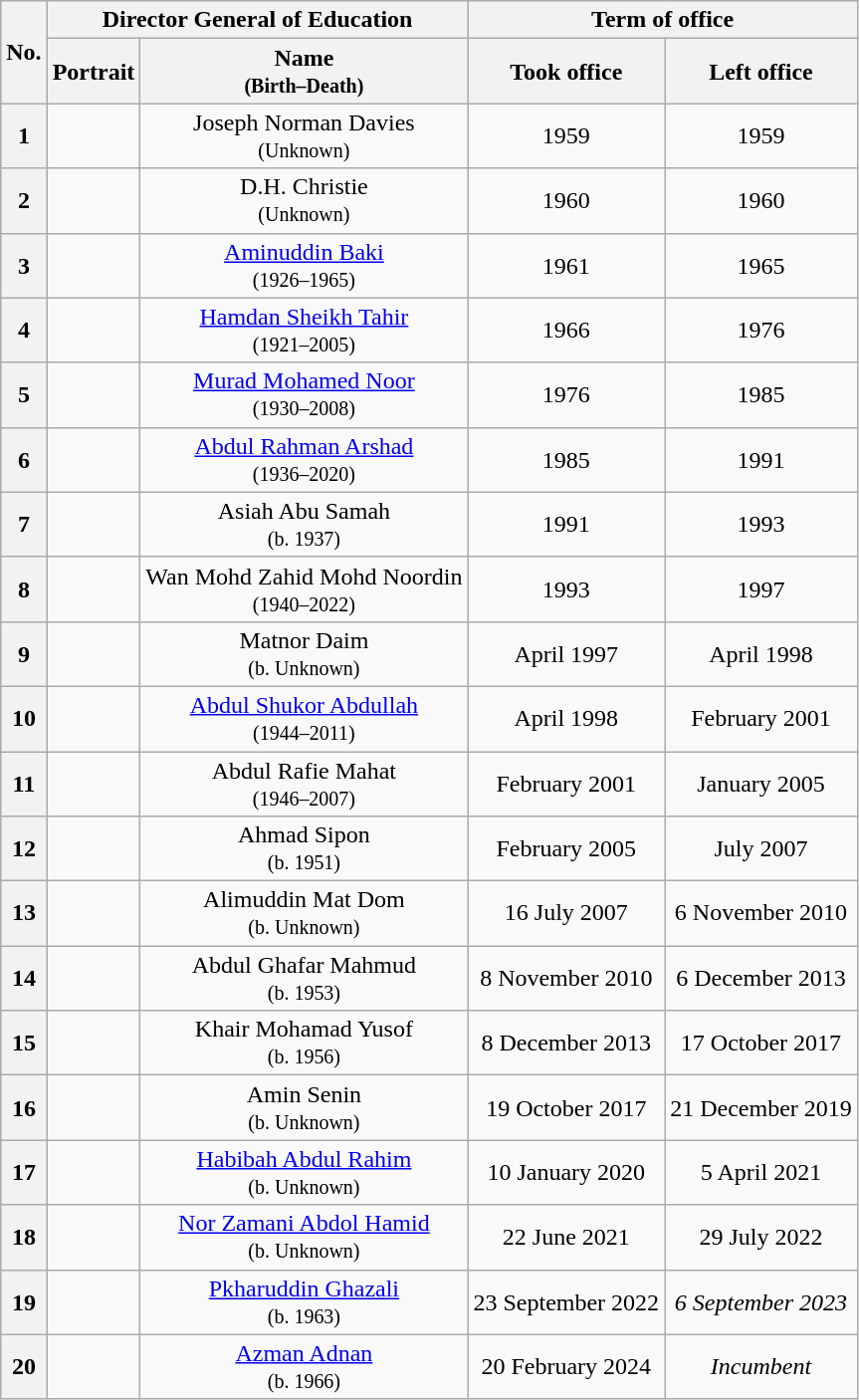<table class="wikitable" style="text-align:center;">
<tr>
<th rowspan=2>No.</th>
<th colspan=2>Director General of Education</th>
<th colspan=2>Term of office</th>
</tr>
<tr>
<th>Portrait</th>
<th>Name<br><small>(Birth–Death)</small></th>
<th>Took office</th>
<th>Left office</th>
</tr>
<tr>
<th>1</th>
<td></td>
<td>Joseph Norman Davies<br><small>(Unknown)</small></td>
<td>1959</td>
<td>1959</td>
</tr>
<tr>
<th>2</th>
<td></td>
<td>D.H. Christie<br><small>(Unknown)</small></td>
<td>1960</td>
<td>1960</td>
</tr>
<tr>
<th>3</th>
<td></td>
<td><a href='#'>Aminuddin Baki</a><br><small>(1926–1965)</small></td>
<td>1961</td>
<td>1965</td>
</tr>
<tr>
<th>4</th>
<td></td>
<td><a href='#'>Hamdan Sheikh Tahir</a><br><small>(1921–2005)</small></td>
<td>1966</td>
<td>1976</td>
</tr>
<tr>
<th>5</th>
<td></td>
<td><a href='#'>Murad Mohamed Noor</a><br><small>(1930–2008)</small></td>
<td>1976</td>
<td>1985</td>
</tr>
<tr>
<th>6</th>
<td></td>
<td><a href='#'>Abdul Rahman Arshad</a><br><small>(1936–2020)</small></td>
<td>1985</td>
<td>1991</td>
</tr>
<tr>
<th>7</th>
<td></td>
<td>Asiah Abu Samah<br><small>(b. 1937)</small></td>
<td>1991</td>
<td>1993</td>
</tr>
<tr>
<th>8</th>
<td></td>
<td>Wan Mohd Zahid Mohd Noordin<br><small>(1940–2022)</small></td>
<td>1993</td>
<td>1997</td>
</tr>
<tr>
<th>9</th>
<td></td>
<td>Matnor Daim<br><small>(b. Unknown)</small></td>
<td>April 1997</td>
<td>April 1998</td>
</tr>
<tr>
<th>10</th>
<td></td>
<td><a href='#'>Abdul Shukor Abdullah</a><br><small>(1944–2011)</small></td>
<td>April 1998</td>
<td>February 2001</td>
</tr>
<tr>
<th>11</th>
<td></td>
<td>Abdul Rafie Mahat<br><small>(1946–2007)</small></td>
<td>February 2001</td>
<td>January 2005</td>
</tr>
<tr>
<th>12</th>
<td></td>
<td>Ahmad Sipon<br><small>(b. 1951)</small></td>
<td>February 2005</td>
<td>July 2007</td>
</tr>
<tr>
<th>13</th>
<td></td>
<td>Alimuddin Mat Dom<br><small>(b. Unknown)</small></td>
<td>16 July 2007</td>
<td>6 November 2010</td>
</tr>
<tr>
<th>14</th>
<td></td>
<td>Abdul Ghafar Mahmud<br><small>(b. 1953)</small></td>
<td>8 November 2010</td>
<td>6 December 2013</td>
</tr>
<tr>
<th>15</th>
<td></td>
<td>Khair Mohamad Yusof<br><small>(b. 1956)</small></td>
<td>8 December 2013</td>
<td>17 October 2017</td>
</tr>
<tr>
<th>16</th>
<td></td>
<td>Amin Senin<br><small>(b. Unknown)</small></td>
<td>19 October 2017</td>
<td>21 December 2019</td>
</tr>
<tr>
<th>17</th>
<td></td>
<td><a href='#'>Habibah Abdul Rahim</a><br><small>(b. Unknown)</small></td>
<td>10 January 2020</td>
<td>5 April 2021</td>
</tr>
<tr>
<th>18</th>
<td></td>
<td><a href='#'>Nor Zamani Abdol Hamid</a><br><small>(b. Unknown)</small></td>
<td>22 June 2021</td>
<td>29 July 2022</td>
</tr>
<tr>
<th>19</th>
<td></td>
<td><a href='#'>Pkharuddin Ghazali</a> <br><small>(b. 1963)</small></td>
<td>23 September 2022</td>
<td><em>6 September 2023</em></td>
</tr>
<tr>
<th>20</th>
<td></td>
<td><a href='#'>Azman Adnan</a><br><small>(b. 1966)</small></td>
<td>20 February 2024</td>
<td><em>Incumbent</em></td>
</tr>
</table>
